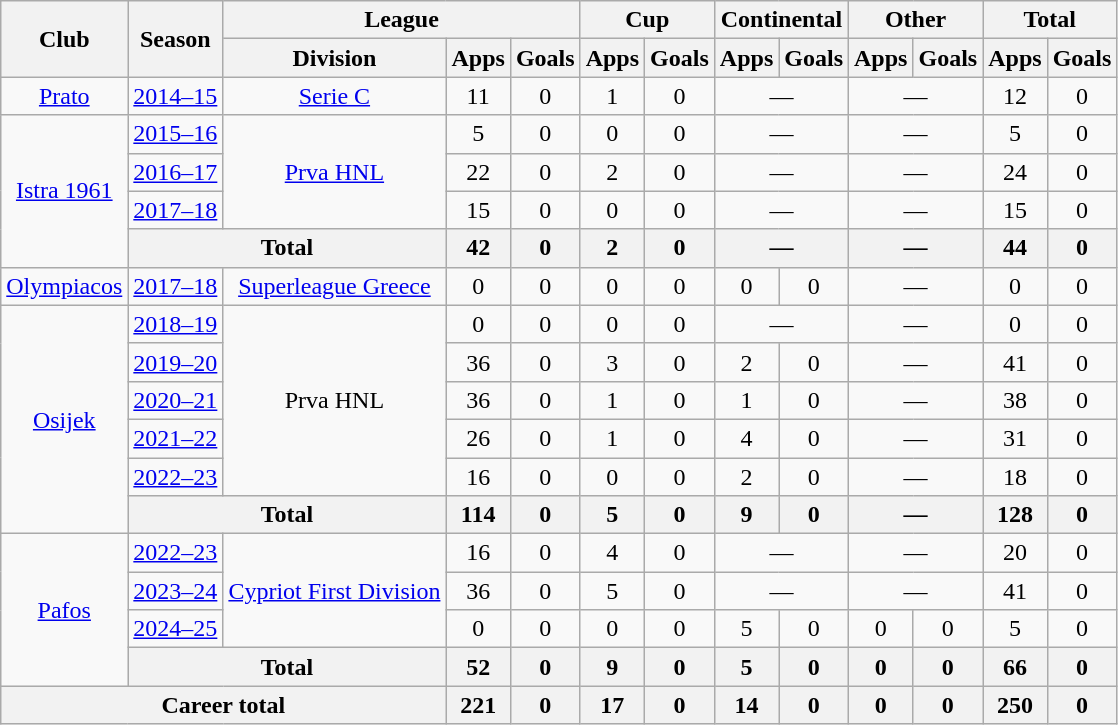<table class="wikitable" style="text-align:center">
<tr>
<th rowspan="2">Club</th>
<th rowspan="2">Season</th>
<th colspan="3">League</th>
<th colspan="2">Cup</th>
<th colspan="2">Continental</th>
<th colspan="2">Other</th>
<th colspan="2">Total</th>
</tr>
<tr>
<th>Division</th>
<th>Apps</th>
<th>Goals</th>
<th>Apps</th>
<th>Goals</th>
<th>Apps</th>
<th>Goals</th>
<th>Apps</th>
<th>Goals</th>
<th>Apps</th>
<th>Goals</th>
</tr>
<tr>
<td><a href='#'>Prato</a></td>
<td><a href='#'>2014–15</a></td>
<td><a href='#'>Serie C</a></td>
<td>11</td>
<td>0</td>
<td>1</td>
<td>0</td>
<td colspan="2">—</td>
<td colspan="2">—</td>
<td>12</td>
<td>0</td>
</tr>
<tr>
<td rowspan="4"><a href='#'>Istra 1961</a></td>
<td><a href='#'>2015–16</a></td>
<td rowspan="3"><a href='#'>Prva HNL</a></td>
<td>5</td>
<td>0</td>
<td>0</td>
<td>0</td>
<td colspan="2">—</td>
<td colspan="2">—</td>
<td>5</td>
<td>0</td>
</tr>
<tr>
<td><a href='#'>2016–17</a></td>
<td>22</td>
<td>0</td>
<td>2</td>
<td>0</td>
<td colspan="2">—</td>
<td colspan="2">—</td>
<td>24</td>
<td>0</td>
</tr>
<tr>
<td><a href='#'>2017–18</a></td>
<td>15</td>
<td>0</td>
<td>0</td>
<td>0</td>
<td colspan="2">—</td>
<td colspan="2">—</td>
<td>15</td>
<td>0</td>
</tr>
<tr>
<th colspan="2">Total</th>
<th>42</th>
<th>0</th>
<th>2</th>
<th>0</th>
<th colspan="2">—</th>
<th colspan="2">—</th>
<th>44</th>
<th>0</th>
</tr>
<tr>
<td><a href='#'>Olympiacos</a></td>
<td><a href='#'>2017–18</a></td>
<td><a href='#'>Superleague Greece</a></td>
<td>0</td>
<td>0</td>
<td>0</td>
<td>0</td>
<td>0</td>
<td>0</td>
<td colspan="2">—</td>
<td>0</td>
<td>0</td>
</tr>
<tr>
<td rowspan="6"><a href='#'>Osijek</a></td>
<td><a href='#'>2018–19</a></td>
<td rowspan="5">Prva HNL</td>
<td>0</td>
<td>0</td>
<td>0</td>
<td>0</td>
<td colspan="2">—</td>
<td colspan="2">—</td>
<td>0</td>
<td>0</td>
</tr>
<tr>
<td><a href='#'>2019–20</a></td>
<td>36</td>
<td>0</td>
<td>3</td>
<td>0</td>
<td>2</td>
<td>0</td>
<td colspan="2">—</td>
<td>41</td>
<td>0</td>
</tr>
<tr>
<td><a href='#'>2020–21</a></td>
<td>36</td>
<td>0</td>
<td>1</td>
<td>0</td>
<td>1</td>
<td>0</td>
<td colspan="2">—</td>
<td>38</td>
<td>0</td>
</tr>
<tr>
<td><a href='#'>2021–22</a></td>
<td>26</td>
<td>0</td>
<td>1</td>
<td>0</td>
<td>4</td>
<td>0</td>
<td colspan="2">—</td>
<td>31</td>
<td>0</td>
</tr>
<tr>
<td><a href='#'>2022–23</a></td>
<td>16</td>
<td>0</td>
<td>0</td>
<td>0</td>
<td>2</td>
<td>0</td>
<td colspan="2">—</td>
<td>18</td>
<td>0</td>
</tr>
<tr>
<th colspan="2">Total</th>
<th>114</th>
<th>0</th>
<th>5</th>
<th>0</th>
<th>9</th>
<th>0</th>
<th colspan="2">—</th>
<th>128</th>
<th>0</th>
</tr>
<tr>
<td rowspan="4"><a href='#'>Pafos</a></td>
<td><a href='#'>2022–23</a></td>
<td rowspan="3"><a href='#'>Cypriot First Division</a></td>
<td>16</td>
<td>0</td>
<td>4</td>
<td>0</td>
<td colspan="2">—</td>
<td colspan="2">—</td>
<td>20</td>
<td>0</td>
</tr>
<tr>
<td><a href='#'>2023–24</a></td>
<td>36</td>
<td>0</td>
<td>5</td>
<td>0</td>
<td colspan="2">—</td>
<td colspan="2">—</td>
<td>41</td>
<td>0</td>
</tr>
<tr>
<td><a href='#'>2024–25</a></td>
<td>0</td>
<td>0</td>
<td>0</td>
<td>0</td>
<td>5</td>
<td>0</td>
<td>0</td>
<td>0</td>
<td>5</td>
<td>0</td>
</tr>
<tr>
<th colspan="2">Total</th>
<th>52</th>
<th>0</th>
<th>9</th>
<th>0</th>
<th>5</th>
<th>0</th>
<th>0</th>
<th>0</th>
<th>66</th>
<th>0</th>
</tr>
<tr>
<th colspan="3">Career total</th>
<th>221</th>
<th>0</th>
<th>17</th>
<th>0</th>
<th>14</th>
<th>0</th>
<th>0</th>
<th>0</th>
<th>250</th>
<th>0</th>
</tr>
</table>
